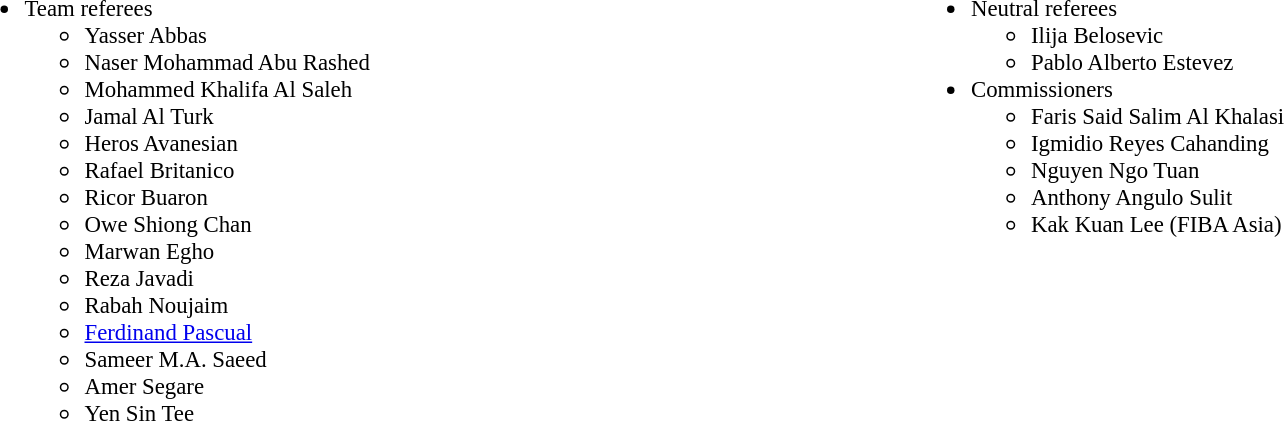<table style="width:100%; font-size:95%;">
<tr>
<td style="vertical-align:top; width:25%;"><br><ul><li>Team referees<ul><li> Yasser Abbas</li><li> Naser Mohammad Abu Rashed</li><li> Mohammed Khalifa Al Saleh</li><li> Jamal Al Turk</li><li> Heros Avanesian</li><li> Rafael Britanico</li><li> Ricor Buaron</li><li> Owe Shiong Chan</li><li> Marwan Egho</li><li> Reza Javadi</li><li> Rabah Noujaim</li><li> <a href='#'>Ferdinand Pascual</a></li><li> Sameer M.A. Saeed</li><li> Amer Segare</li><li> Yen Sin Tee</li></ul></li></ul></td>
<td style="vertical-align:top; width:25%;"><br><ul><li>Neutral referees<ul><li> Ilija Belosevic</li><li> Pablo Alberto Estevez</li></ul></li><li>Commissioners<ul><li> Faris Said Salim Al Khalasi</li><li> Igmidio Reyes Cahanding</li><li> Nguyen Ngo Tuan</li><li> Anthony Angulo Sulit</li><li> Kak Kuan Lee (FIBA Asia)</li></ul></li></ul></td>
</tr>
</table>
